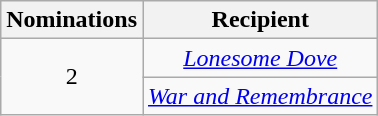<table class="wikitable sortable" rowspan="2" style="text-align:center;" background: #f6e39c;>
<tr>
<th scope="col" style="width:55px;">Nominations</th>
<th scope="col" style="text-align:center;">Recipient</th>
</tr>
<tr>
<td rowspan="2" style="text-align:center">2</td>
<td><em><a href='#'>Lonesome Dove</a></em></td>
</tr>
<tr>
<td><em><a href='#'>War and Remembrance</a></em></td>
</tr>
</table>
